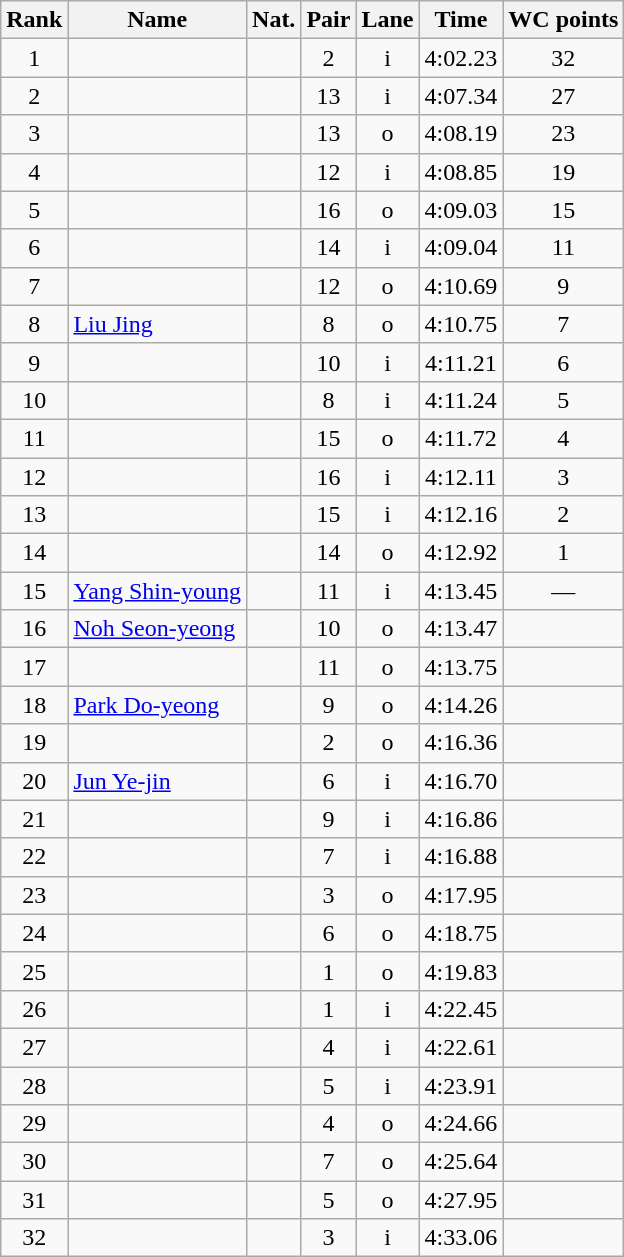<table class="wikitable sortable" style="text-align:center">
<tr>
<th>Rank</th>
<th>Name</th>
<th>Nat.</th>
<th>Pair</th>
<th>Lane</th>
<th>Time</th>
<th>WC points</th>
</tr>
<tr>
<td>1</td>
<td align=left></td>
<td></td>
<td>2</td>
<td>i</td>
<td>4:02.23</td>
<td>32</td>
</tr>
<tr>
<td>2</td>
<td align=left></td>
<td></td>
<td>13</td>
<td>i</td>
<td>4:07.34</td>
<td>27</td>
</tr>
<tr>
<td>3</td>
<td align=left></td>
<td></td>
<td>13</td>
<td>o</td>
<td>4:08.19</td>
<td>23</td>
</tr>
<tr>
<td>4</td>
<td align=left></td>
<td></td>
<td>12</td>
<td>i</td>
<td>4:08.85</td>
<td>19</td>
</tr>
<tr>
<td>5</td>
<td align=left></td>
<td></td>
<td>16</td>
<td>o</td>
<td>4:09.03</td>
<td>15</td>
</tr>
<tr>
<td>6</td>
<td align=left></td>
<td></td>
<td>14</td>
<td>i</td>
<td>4:09.04</td>
<td>11</td>
</tr>
<tr>
<td>7</td>
<td align=left></td>
<td></td>
<td>12</td>
<td>o</td>
<td>4:10.69</td>
<td>9</td>
</tr>
<tr>
<td>8</td>
<td align=left><a href='#'>Liu Jing</a></td>
<td></td>
<td>8</td>
<td>o</td>
<td>4:10.75</td>
<td>7</td>
</tr>
<tr>
<td>9</td>
<td align=left></td>
<td></td>
<td>10</td>
<td>i</td>
<td>4:11.21</td>
<td>6</td>
</tr>
<tr>
<td>10</td>
<td align=left></td>
<td></td>
<td>8</td>
<td>i</td>
<td>4:11.24</td>
<td>5</td>
</tr>
<tr>
<td>11</td>
<td align=left></td>
<td></td>
<td>15</td>
<td>o</td>
<td>4:11.72</td>
<td>4</td>
</tr>
<tr>
<td>12</td>
<td align=left></td>
<td></td>
<td>16</td>
<td>i</td>
<td>4:12.11</td>
<td>3</td>
</tr>
<tr>
<td>13</td>
<td align=left></td>
<td></td>
<td>15</td>
<td>i</td>
<td>4:12.16</td>
<td>2</td>
</tr>
<tr>
<td>14</td>
<td align=left></td>
<td></td>
<td>14</td>
<td>o</td>
<td>4:12.92</td>
<td>1</td>
</tr>
<tr>
<td>15</td>
<td align=left><a href='#'>Yang Shin-young</a></td>
<td></td>
<td>11</td>
<td>i</td>
<td>4:13.45</td>
<td>—</td>
</tr>
<tr>
<td>16</td>
<td align=left><a href='#'>Noh Seon-yeong</a></td>
<td></td>
<td>10</td>
<td>o</td>
<td>4:13.47</td>
<td></td>
</tr>
<tr>
<td>17</td>
<td align=left></td>
<td></td>
<td>11</td>
<td>o</td>
<td>4:13.75</td>
<td></td>
</tr>
<tr>
<td>18</td>
<td align=left><a href='#'>Park Do-yeong</a></td>
<td></td>
<td>9</td>
<td>o</td>
<td>4:14.26</td>
<td></td>
</tr>
<tr>
<td>19</td>
<td align=left></td>
<td></td>
<td>2</td>
<td>o</td>
<td>4:16.36</td>
<td></td>
</tr>
<tr>
<td>20</td>
<td align=left><a href='#'>Jun Ye-jin</a></td>
<td></td>
<td>6</td>
<td>i</td>
<td>4:16.70</td>
<td></td>
</tr>
<tr>
<td>21</td>
<td align=left></td>
<td></td>
<td>9</td>
<td>i</td>
<td>4:16.86</td>
<td></td>
</tr>
<tr>
<td>22</td>
<td align=left></td>
<td></td>
<td>7</td>
<td>i</td>
<td>4:16.88</td>
<td></td>
</tr>
<tr>
<td>23</td>
<td align=left></td>
<td></td>
<td>3</td>
<td>o</td>
<td>4:17.95</td>
<td></td>
</tr>
<tr>
<td>24</td>
<td align=left></td>
<td></td>
<td>6</td>
<td>o</td>
<td>4:18.75</td>
<td></td>
</tr>
<tr>
<td>25</td>
<td align=left></td>
<td></td>
<td>1</td>
<td>o</td>
<td>4:19.83</td>
<td></td>
</tr>
<tr>
<td>26</td>
<td align=left></td>
<td></td>
<td>1</td>
<td>i</td>
<td>4:22.45</td>
<td></td>
</tr>
<tr>
<td>27</td>
<td align=left></td>
<td></td>
<td>4</td>
<td>i</td>
<td>4:22.61</td>
<td></td>
</tr>
<tr>
<td>28</td>
<td align=left></td>
<td></td>
<td>5</td>
<td>i</td>
<td>4:23.91</td>
<td></td>
</tr>
<tr>
<td>29</td>
<td align=left></td>
<td></td>
<td>4</td>
<td>o</td>
<td>4:24.66</td>
<td></td>
</tr>
<tr>
<td>30</td>
<td align=left></td>
<td></td>
<td>7</td>
<td>o</td>
<td>4:25.64</td>
<td></td>
</tr>
<tr>
<td>31</td>
<td align=left></td>
<td></td>
<td>5</td>
<td>o</td>
<td>4:27.95</td>
<td></td>
</tr>
<tr>
<td>32</td>
<td align=left></td>
<td></td>
<td>3</td>
<td>i</td>
<td>4:33.06</td>
<td></td>
</tr>
</table>
